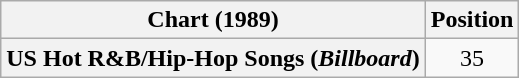<table class="wikitable plainrowheaders" style="text-align:center">
<tr>
<th scope="col">Chart (1989)</th>
<th scope="col">Position</th>
</tr>
<tr>
<th scope="row">US Hot R&B/Hip-Hop Songs (<em>Billboard</em>)</th>
<td>35</td>
</tr>
</table>
